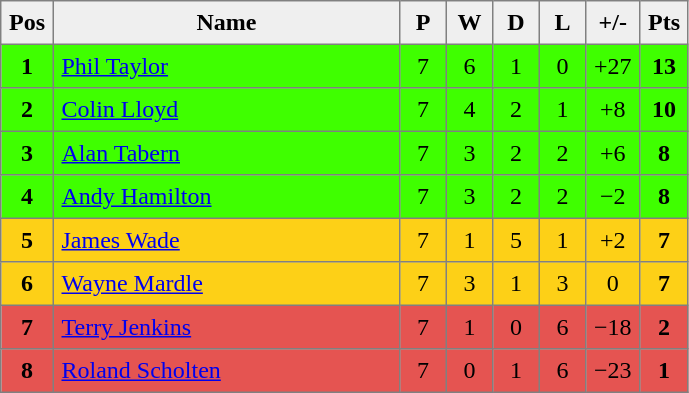<table style=border-collapse:collapse border=1 cellspacing=0 cellpadding=5>
<tr align=center bgcolor=#efefef>
<th width=20>Pos</th>
<th width=220>Name</th>
<th width=20>P</th>
<th width=20>W</th>
<th width=20>D</th>
<th width=20>L</th>
<th width=20>+/-</th>
<th width=20>Pts</th>
</tr>
<tr align=center bgcolor="#3FFF00">
<td><strong>1</strong></td>
<td align="left"> <a href='#'>Phil Taylor</a></td>
<td>7</td>
<td>6</td>
<td>1</td>
<td>0</td>
<td>+27</td>
<td><strong>13</strong></td>
</tr>
<tr align=center bgcolor="#3FFF00">
<td><strong>2</strong></td>
<td align="left"> <a href='#'>Colin Lloyd</a></td>
<td>7</td>
<td>4</td>
<td>2</td>
<td>1</td>
<td>+8</td>
<td><strong>10</strong></td>
</tr>
<tr align=center bgcolor="#3FFF00">
<td><strong>3</strong></td>
<td align="left"> <a href='#'>Alan Tabern</a></td>
<td>7</td>
<td>3</td>
<td>2</td>
<td>2</td>
<td>+6</td>
<td><strong>8</strong></td>
</tr>
<tr align=center bgcolor="#3FFF00">
<td><strong>4</strong></td>
<td align="left"> <a href='#'>Andy Hamilton</a></td>
<td>7</td>
<td>3</td>
<td>2</td>
<td>2</td>
<td>−2</td>
<td><strong>8</strong></td>
</tr>
<tr align=center bgcolor="#FDD017">
<td><strong>5</strong></td>
<td align="left"> <a href='#'>James Wade</a></td>
<td>7</td>
<td>1</td>
<td>5</td>
<td>1</td>
<td>+2</td>
<td><strong>7</strong></td>
</tr>
<tr align=center bgcolor="#FDD017">
<td><strong>6</strong></td>
<td align="left"> <a href='#'>Wayne Mardle</a></td>
<td>7</td>
<td>3</td>
<td>1</td>
<td>3</td>
<td>0</td>
<td><strong>7</strong></td>
</tr>
<tr align=center bgcolor="#E55451">
<td><strong>7</strong></td>
<td align="left"> <a href='#'>Terry Jenkins</a></td>
<td>7</td>
<td>1</td>
<td>0</td>
<td>6</td>
<td>−18</td>
<td><strong>2</strong></td>
</tr>
<tr align=center bgcolor="#E55451">
<td><strong>8</strong></td>
<td align="left"> <a href='#'>Roland Scholten</a></td>
<td>7</td>
<td>0</td>
<td>1</td>
<td>6</td>
<td>−23</td>
<td><strong>1</strong></td>
</tr>
</table>
